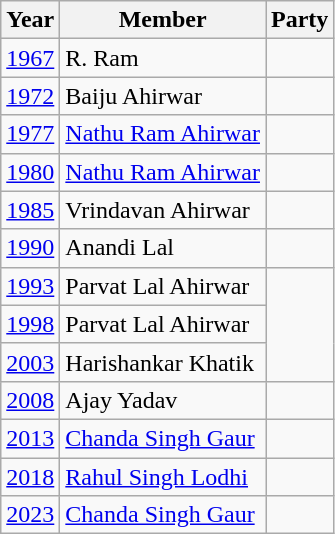<table class="wikitable sortable">
<tr>
<th>Year</th>
<th>Member</th>
<th colspan="2">Party</th>
</tr>
<tr>
<td><a href='#'>1967</a></td>
<td>R. Ram</td>
<td></td>
</tr>
<tr>
<td><a href='#'>1972</a></td>
<td>Baiju Ahirwar</td>
</tr>
<tr>
<td><a href='#'>1977</a></td>
<td><a href='#'>Nathu Ram Ahirwar</a></td>
<td></td>
</tr>
<tr>
<td><a href='#'>1980</a></td>
<td><a href='#'>Nathu Ram Ahirwar</a></td>
<td></td>
</tr>
<tr>
<td><a href='#'>1985</a></td>
<td>Vrindavan Ahirwar</td>
<td></td>
</tr>
<tr>
<td><a href='#'>1990</a></td>
<td>Anandi Lal</td>
<td></td>
</tr>
<tr>
<td><a href='#'>1993</a></td>
<td>Parvat Lal Ahirwar</td>
</tr>
<tr>
<td><a href='#'>1998</a></td>
<td>Parvat Lal Ahirwar</td>
</tr>
<tr>
<td><a href='#'>2003</a></td>
<td>Harishankar Khatik</td>
</tr>
<tr>
<td><a href='#'>2008</a></td>
<td>Ajay Yadav</td>
<td></td>
</tr>
<tr>
<td><a href='#'>2013</a></td>
<td><a href='#'>Chanda Singh Gaur</a></td>
<td></td>
</tr>
<tr>
<td><a href='#'>2018</a></td>
<td><a href='#'>Rahul Singh Lodhi</a></td>
<td></td>
</tr>
<tr>
<td><a href='#'>2023</a></td>
<td><a href='#'>Chanda Singh Gaur</a></td>
<td></td>
</tr>
</table>
